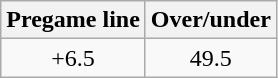<table class="wikitable" style="margin-left: auto; margin-right: auto; border: none; display: inline-table;">
<tr align="center">
<th style=>Pregame line</th>
<th style=>Over/under</th>
</tr>
<tr align="center">
<td>+6.5</td>
<td>49.5</td>
</tr>
</table>
